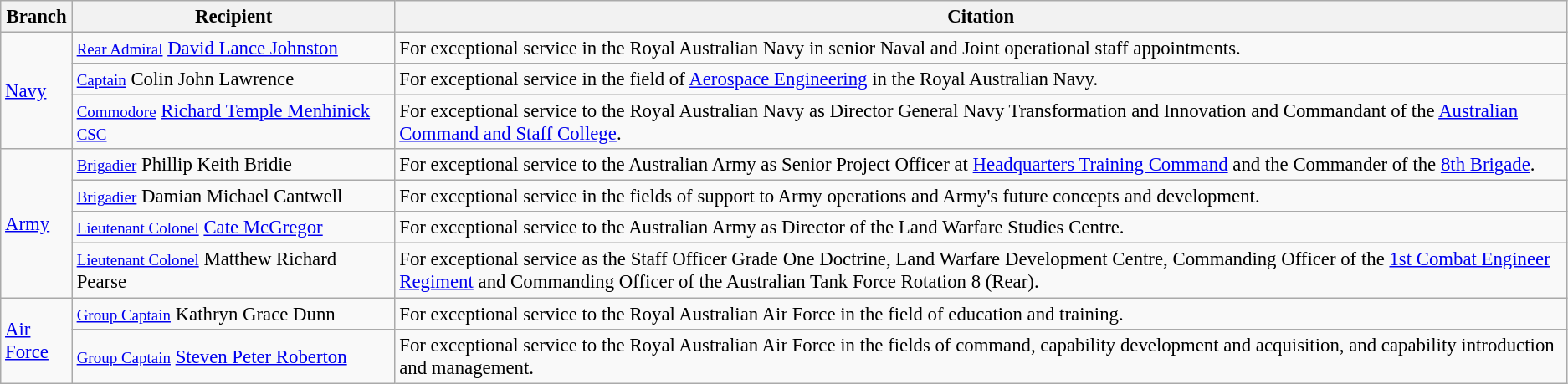<table class="wikitable" style="font-size:95%;">
<tr>
<th scope="col" width="50">Branch</th>
<th scope="col" width="250">Recipient</th>
<th>Citation</th>
</tr>
<tr>
<td rowspan="3"><a href='#'>Navy</a></td>
<td><small><a href='#'>Rear Admiral</a></small> <a href='#'>David Lance Johnston</a></td>
<td>For exceptional service in the Royal Australian Navy in senior Naval and Joint operational staff appointments.</td>
</tr>
<tr>
<td><small><a href='#'>Captain</a></small> Colin John Lawrence</td>
<td>For exceptional service in the field of <a href='#'>Aerospace Engineering</a> in the Royal Australian Navy.</td>
</tr>
<tr>
<td><small><a href='#'>Commodore</a></small> <a href='#'>Richard Temple Menhinick</a> <small><a href='#'>CSC</a></small></td>
<td>For exceptional service to the Royal Australian Navy as Director General Navy Transformation and Innovation and Commandant of the <a href='#'>Australian Command and Staff College</a>.</td>
</tr>
<tr>
<td rowspan="4"><a href='#'>Army</a></td>
<td><small><a href='#'>Brigadier</a></small> Phillip Keith Bridie</td>
<td>For exceptional service to the Australian Army as Senior Project Officer at <a href='#'>Headquarters Training Command</a> and the Commander of the <a href='#'>8th Brigade</a>.</td>
</tr>
<tr>
<td><small><a href='#'>Brigadier</a></small> Damian Michael Cantwell</td>
<td>For exceptional service in the fields of support to Army operations and Army's future concepts and development.</td>
</tr>
<tr>
<td><small><a href='#'>Lieutenant Colonel</a></small> <a href='#'>Cate McGregor</a></td>
<td>For exceptional service to the Australian Army as Director of the Land Warfare Studies Centre.</td>
</tr>
<tr>
<td><small><a href='#'>Lieutenant Colonel</a></small> Matthew Richard Pearse</td>
<td>For exceptional service as the Staff Officer Grade One Doctrine, Land Warfare Development Centre, Commanding Officer of the <a href='#'>1st Combat Engineer Regiment</a> and Commanding Officer of the Australian Tank Force Rotation 8 (Rear).</td>
</tr>
<tr>
<td rowspan="2"><a href='#'>Air Force</a></td>
<td><small><a href='#'>Group Captain</a></small> Kathryn Grace Dunn</td>
<td>For exceptional service to the Royal Australian Air Force in the field of education and training.</td>
</tr>
<tr>
<td><small><a href='#'>Group Captain</a></small> <a href='#'>Steven Peter Roberton</a></td>
<td>For exceptional service to the Royal Australian Air Force in the fields of command, capability development and acquisition, and capability introduction and management.</td>
</tr>
</table>
